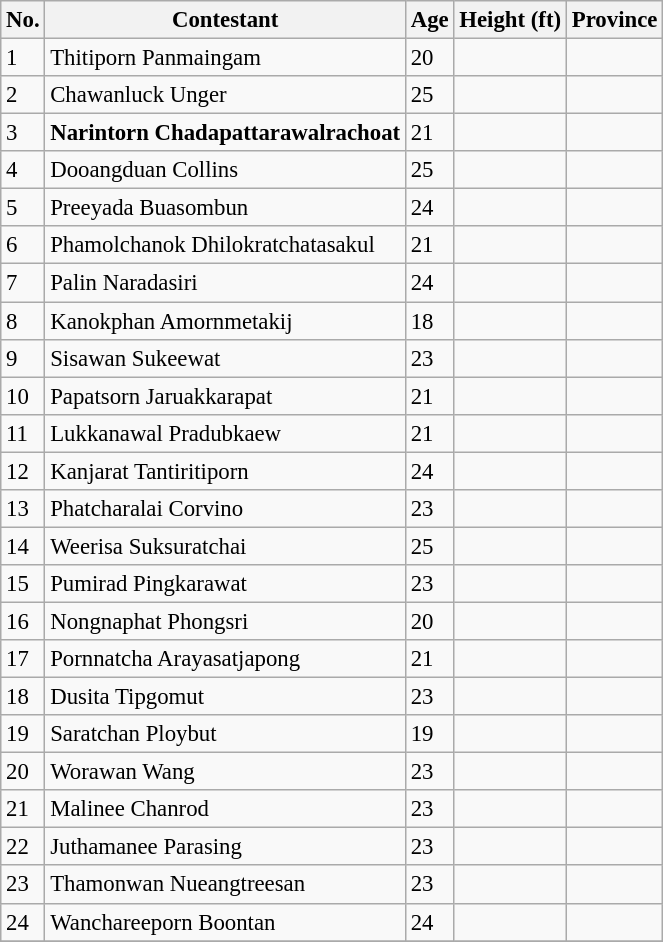<table class="wikitable sortable" style="font-size: 95%;">
<tr>
<th>No.</th>
<th>Contestant</th>
<th>Age</th>
<th>Height (ft)</th>
<th>Province</th>
</tr>
<tr>
<td>1</td>
<td>Thitiporn Panmaingam</td>
<td>20</td>
<td></td>
<td></td>
</tr>
<tr>
<td>2</td>
<td>Chawanluck Unger</td>
<td>25</td>
<td></td>
<td></td>
</tr>
<tr>
<td>3</td>
<td><strong>Narintorn Chadapattarawalrachoat</strong></td>
<td>21</td>
<td></td>
<td></td>
</tr>
<tr>
<td>4</td>
<td>Dooangduan Collins</td>
<td>25</td>
<td></td>
<td></td>
</tr>
<tr>
<td>5</td>
<td>Preeyada Buasombun</td>
<td>24</td>
<td></td>
<td></td>
</tr>
<tr>
<td>6</td>
<td>Phamolchanok Dhilokratchatasakul</td>
<td>21</td>
<td></td>
<td></td>
</tr>
<tr>
<td>7</td>
<td>Palin Naradasiri</td>
<td>24</td>
<td></td>
<td></td>
</tr>
<tr>
<td>8</td>
<td>Kanokphan Amornmetakij</td>
<td>18</td>
<td></td>
<td></td>
</tr>
<tr>
<td>9</td>
<td>Sisawan Sukeewat</td>
<td>23</td>
<td></td>
<td></td>
</tr>
<tr>
<td>10</td>
<td>Papatsorn Jaruakkarapat</td>
<td>21</td>
<td></td>
<td></td>
</tr>
<tr>
<td>11</td>
<td>Lukkanawal Pradubkaew</td>
<td>21</td>
<td></td>
<td></td>
</tr>
<tr>
<td>12</td>
<td>Kanjarat Tantiritiporn</td>
<td>24</td>
<td></td>
<td></td>
</tr>
<tr>
<td>13</td>
<td>Phatcharalai Corvino</td>
<td>23</td>
<td></td>
<td></td>
</tr>
<tr>
<td>14</td>
<td>Weerisa Suksuratchai</td>
<td>25</td>
<td></td>
<td></td>
</tr>
<tr>
<td>15</td>
<td>Pumirad Pingkarawat</td>
<td>23</td>
<td></td>
<td></td>
</tr>
<tr>
<td>16</td>
<td>Nongnaphat Phongsri</td>
<td>20</td>
<td></td>
<td></td>
</tr>
<tr>
<td>17</td>
<td>Pornnatcha Arayasatjapong</td>
<td>21</td>
<td></td>
<td></td>
</tr>
<tr>
<td>18</td>
<td>Dusita Tipgomut</td>
<td>23</td>
<td></td>
<td></td>
</tr>
<tr>
<td>19</td>
<td>Saratchan Ploybut</td>
<td>19</td>
<td></td>
<td></td>
</tr>
<tr>
<td>20</td>
<td>Worawan Wang</td>
<td>23</td>
<td></td>
<td></td>
</tr>
<tr>
<td>21</td>
<td>Malinee Chanrod</td>
<td>23</td>
<td></td>
<td></td>
</tr>
<tr>
<td>22</td>
<td>Juthamanee Parasing</td>
<td>23</td>
<td></td>
<td></td>
</tr>
<tr>
<td>23</td>
<td>Thamonwan Nueangtreesan</td>
<td>23</td>
<td></td>
<td></td>
</tr>
<tr>
<td>24</td>
<td>Wanchareeporn Boontan</td>
<td>24</td>
<td></td>
<td></td>
</tr>
<tr>
</tr>
</table>
